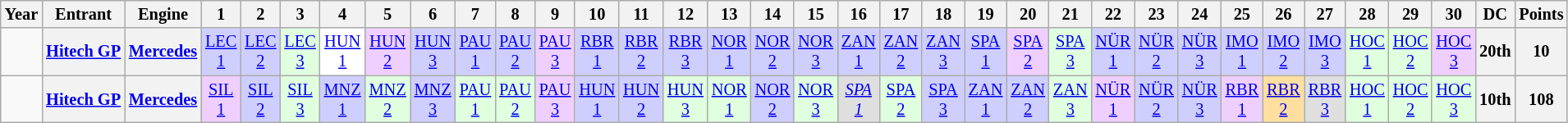<table class="wikitable" style="text-align:center; font-size:85%">
<tr>
<th>Year</th>
<th>Entrant</th>
<th>Engine</th>
<th>1</th>
<th>2</th>
<th>3</th>
<th>4</th>
<th>5</th>
<th>6</th>
<th>7</th>
<th>8</th>
<th>9</th>
<th>10</th>
<th>11</th>
<th>12</th>
<th>13</th>
<th>14</th>
<th>15</th>
<th>16</th>
<th>17</th>
<th>18</th>
<th>19</th>
<th>20</th>
<th>21</th>
<th>22</th>
<th>23</th>
<th>24</th>
<th>25</th>
<th>26</th>
<th>27</th>
<th>28</th>
<th>29</th>
<th>30</th>
<th>DC</th>
<th>Points</th>
</tr>
<tr>
<td></td>
<th nowrap><a href='#'>Hitech GP</a></th>
<th nowrap><a href='#'>Mercedes</a></th>
<td style="background:#CFCFFF;"><a href='#'>LEC<br>1</a><br></td>
<td style="background:#CFCFFF;"><a href='#'>LEC<br>2</a><br></td>
<td style="background:#DFFFDF;"><a href='#'>LEC<br>3</a><br></td>
<td style="background:#FFFFFF;"><a href='#'>HUN<br>1</a><br></td>
<td style="background:#EFCFFF;"><a href='#'>HUN<br>2</a><br></td>
<td style="background:#CFCFFF;"><a href='#'>HUN<br>3</a><br></td>
<td style="background:#CFCFFF;"><a href='#'>PAU<br>1</a><br></td>
<td style="background:#CFCFFF;"><a href='#'>PAU<br>2</a><br></td>
<td style="background:#EFCFFF;"><a href='#'>PAU<br>3</a><br></td>
<td style="background:#CFCFFF;"><a href='#'>RBR<br>1</a><br></td>
<td style="background:#CFCFFF;"><a href='#'>RBR<br>2</a><br></td>
<td style="background:#CFCFFF;"><a href='#'>RBR<br>3</a><br></td>
<td style="background:#CFCFFF;"><a href='#'>NOR<br>1</a><br></td>
<td style="background:#CFCFFF;"><a href='#'>NOR<br>2</a><br></td>
<td style="background:#CFCFFF;"><a href='#'>NOR<br>3</a><br></td>
<td style="background:#CFCFFF;"><a href='#'>ZAN<br>1</a><br></td>
<td style="background:#CFCFFF;"><a href='#'>ZAN<br>2</a><br></td>
<td style="background:#CFCFFF;"><a href='#'>ZAN<br>3</a><br></td>
<td style="background:#CFCFFF;"><a href='#'>SPA<br>1</a><br></td>
<td style="background:#EFCFFF;"><a href='#'>SPA<br>2</a><br></td>
<td style="background:#DFFFDF;"><a href='#'>SPA<br>3</a><br></td>
<td style="background:#CFCFFF;"><a href='#'>NÜR<br>1</a><br></td>
<td style="background:#CFCFFF;"><a href='#'>NÜR<br>2</a><br></td>
<td style="background:#CFCFFF;"><a href='#'>NÜR<br>3</a><br></td>
<td style="background:#CFCFFF;"><a href='#'>IMO<br>1</a><br></td>
<td style="background:#CFCFFF;"><a href='#'>IMO<br>2</a><br></td>
<td style="background:#CFCFFF;"><a href='#'>IMO<br>3</a><br></td>
<td style="background:#DFFFDF;"><a href='#'>HOC<br>1</a><br></td>
<td style="background:#DFFFDF;"><a href='#'>HOC<br>2</a><br></td>
<td style="background:#EFCFFF;"><a href='#'>HOC<br>3</a><br></td>
<th>20th</th>
<th>10</th>
</tr>
<tr>
<td></td>
<th nowrap><a href='#'>Hitech GP</a></th>
<th nowrap><a href='#'>Mercedes</a></th>
<td style="background:#EFCFFF;"><a href='#'>SIL<br>1</a><br></td>
<td style="background:#CFCFFF;"><a href='#'>SIL<br>2</a><br></td>
<td style="background:#DFFFDF;"><a href='#'>SIL<br>3</a><br></td>
<td style="background:#CFCFFF;"><a href='#'>MNZ<br>1</a><br></td>
<td style="background:#DFFFDF;"><a href='#'>MNZ<br>2</a><br></td>
<td style="background:#CFCFFF;"><a href='#'>MNZ<br>3</a><br></td>
<td style="background:#DFFFDF;"><a href='#'>PAU<br>1</a><br></td>
<td style="background:#DFFFDF;"><a href='#'>PAU<br>2</a><br></td>
<td style="background:#EFCFFF;"><a href='#'>PAU<br>3</a><br></td>
<td style="background:#CFCFFF;"><a href='#'>HUN<br>1</a><br></td>
<td style="background:#CFCFFF;"><a href='#'>HUN<br>2</a><br></td>
<td style="background:#DFFFDF;"><a href='#'>HUN<br>3</a><br></td>
<td style="background:#DFFFDF;"><a href='#'>NOR<br>1</a><br></td>
<td style="background:#CFCFFF;"><a href='#'>NOR<br>2</a><br></td>
<td style="background:#DFFFDF;"><a href='#'>NOR<br>3</a><br></td>
<td style="background:#DFDFDF;"><em><a href='#'>SPA<br>1</a></em><br></td>
<td style="background:#DFFFDF;"><a href='#'>SPA<br>2</a><br></td>
<td style="background:#CFCFFF;"><a href='#'>SPA<br>3</a><br></td>
<td style="background:#CFCFFF;"><a href='#'>ZAN<br>1</a><br></td>
<td style="background:#CFCFFF;"><a href='#'>ZAN<br>2</a><br></td>
<td style="background:#DFFFDF;"><a href='#'>ZAN<br>3</a><br></td>
<td style="background:#EFCFFF;"><a href='#'>NÜR<br>1</a><br></td>
<td style="background:#CFCFFF;"><a href='#'>NÜR<br>2</a><br></td>
<td style="background:#CFCFFF;"><a href='#'>NÜR<br>3</a><br></td>
<td style="background:#EFCFFF;"><a href='#'>RBR<br>1</a><br></td>
<td style="background:#FFDF9F;"><a href='#'>RBR<br>2</a><br></td>
<td style="background:#DFDFDF;"><a href='#'>RBR<br>3</a><br></td>
<td style="background:#DFFFDF;"><a href='#'>HOC<br>1</a><br></td>
<td style="background:#DFFFDF;"><a href='#'>HOC<br>2</a><br></td>
<td style="background:#DFFFDF;"><a href='#'>HOC<br>3</a><br></td>
<th>10th</th>
<th>108</th>
</tr>
</table>
